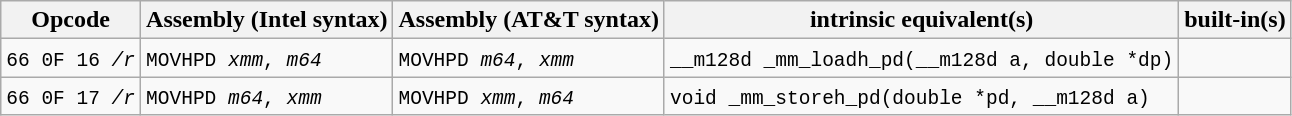<table class="wikitable">
<tr>
<th>Opcode</th>
<th>Assembly (Intel syntax)</th>
<th>Assembly (AT&T syntax)</th>
<th> intrinsic equivalent(s)</th>
<th> built-in(s)</th>
</tr>
<tr>
<td><code>66 0F 16 <em>/r</em></code></td>
<td><code>MOVHPD <em>xmm</em>, <em>m64</em></code></td>
<td><code>MOVHPD <em>m64</em>, <em>xmm</em></code></td>
<td><code>__m128d _mm_loadh_pd(__m128d a, double *dp)</code></td>
<td></td>
</tr>
<tr>
<td><code>66 0F 17 <em>/r</em></code></td>
<td><code>MOVHPD <em>m64</em>, <em>xmm</em></code></td>
<td><code>MOVHPD <em>xmm</em>, <em>m64</em></code></td>
<td><code>void _mm_storeh_pd(double *pd, __m128d a)</code></td>
<td></td>
</tr>
</table>
